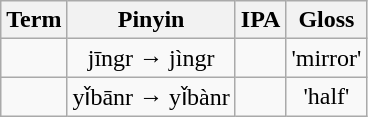<table class="wikitable" style="text-align: center">
<tr>
<th>Term</th>
<th>Pinyin</th>
<th>IPA</th>
<th>Gloss</th>
</tr>
<tr>
<td></td>
<td>jīngr → jìngr</td>
<td></td>
<td>'mirror'</td>
</tr>
<tr>
<td></td>
<td>yǐbānr → yǐbànr</td>
<td></td>
<td>'half'</td>
</tr>
</table>
